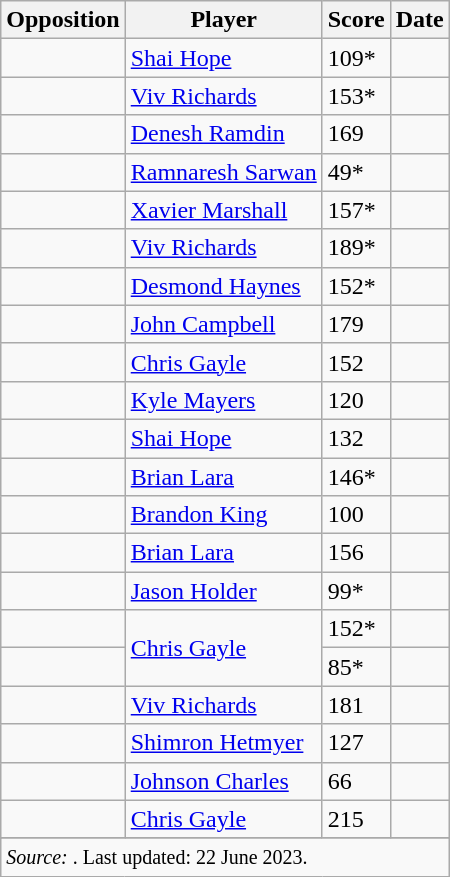<table class="wikitable sortable">
<tr>
<th>Opposition</th>
<th>Player</th>
<th>Score</th>
<th>Date</th>
</tr>
<tr>
<td></td>
<td><a href='#'>Shai Hope</a></td>
<td>109*</td>
<td></td>
</tr>
<tr>
<td></td>
<td><a href='#'>Viv Richards</a></td>
<td>153*</td>
<td></td>
</tr>
<tr>
<td></td>
<td><a href='#'>Denesh Ramdin</a></td>
<td>169</td>
<td></td>
</tr>
<tr>
<td></td>
<td><a href='#'>Ramnaresh Sarwan</a></td>
<td>49*</td>
<td></td>
</tr>
<tr>
<td></td>
<td><a href='#'>Xavier Marshall</a></td>
<td>157*</td>
<td></td>
</tr>
<tr>
<td></td>
<td><a href='#'>Viv Richards</a></td>
<td>189*</td>
<td></td>
</tr>
<tr>
<td></td>
<td><a href='#'>Desmond Haynes</a></td>
<td>152*</td>
<td></td>
</tr>
<tr>
<td></td>
<td><a href='#'>John Campbell</a></td>
<td>179</td>
<td></td>
</tr>
<tr>
<td></td>
<td><a href='#'>Chris Gayle</a></td>
<td>152</td>
<td></td>
</tr>
<tr>
<td></td>
<td><a href='#'>Kyle Mayers</a></td>
<td>120</td>
<td></td>
</tr>
<tr>
<td></td>
<td><a href='#'>Shai Hope</a></td>
<td>132</td>
<td> </td>
</tr>
<tr>
<td></td>
<td><a href='#'>Brian Lara</a></td>
<td>146*</td>
<td></td>
</tr>
<tr>
<td></td>
<td><a href='#'>Brandon King</a></td>
<td>100</td>
<td></td>
</tr>
<tr>
<td></td>
<td><a href='#'>Brian Lara</a></td>
<td>156</td>
<td></td>
</tr>
<tr>
<td></td>
<td><a href='#'>Jason Holder</a></td>
<td>99*</td>
<td></td>
</tr>
<tr>
<td></td>
<td rowspan=2><a href='#'>Chris Gayle</a></td>
<td>152*</td>
<td></td>
</tr>
<tr>
<td></td>
<td>85*</td>
<td></td>
</tr>
<tr>
<td></td>
<td><a href='#'>Viv Richards</a></td>
<td>181</td>
<td> </td>
</tr>
<tr>
<td></td>
<td><a href='#'>Shimron Hetmyer</a></td>
<td>127</td>
<td></td>
</tr>
<tr>
<td></td>
<td><a href='#'>Johnson Charles</a></td>
<td>66</td>
<td></td>
</tr>
<tr>
<td></td>
<td><a href='#'>Chris Gayle</a></td>
<td>215</td>
<td> </td>
</tr>
<tr>
</tr>
<tr class=sortbottom>
<td colspan=5><small><em>Source: </em>. Last updated: 22 June 2023.</small></td>
</tr>
</table>
